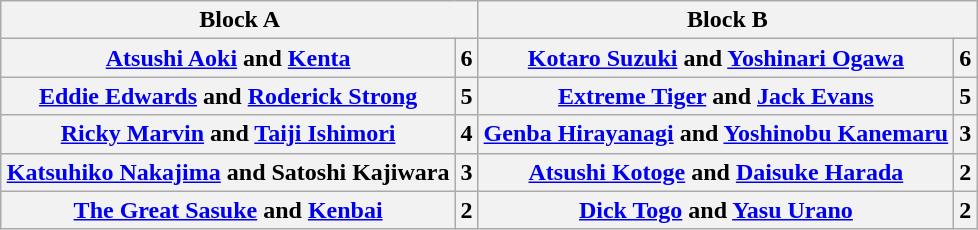<table class="wikitable" style="margin: 1em auto 1em auto">
<tr>
<th colspan="2">Block A</th>
<th colspan="2">Block B</th>
</tr>
<tr>
<th><a href='#'>Atsushi Aoki</a> and <a href='#'>Kenta</a></th>
<th>6</th>
<th><a href='#'>Kotaro Suzuki</a> and <a href='#'>Yoshinari Ogawa</a></th>
<th>6</th>
</tr>
<tr>
<th><a href='#'>Eddie Edwards</a> and <a href='#'>Roderick Strong</a></th>
<th>5</th>
<th><a href='#'>Extreme Tiger</a> and <a href='#'>Jack Evans</a></th>
<th>5</th>
</tr>
<tr>
<th><a href='#'>Ricky Marvin</a> and <a href='#'>Taiji Ishimori</a></th>
<th>4</th>
<th><a href='#'>Genba Hirayanagi</a> and <a href='#'>Yoshinobu Kanemaru</a></th>
<th>3</th>
</tr>
<tr>
<th><a href='#'>Katsuhiko Nakajima</a> and Satoshi Kajiwara</th>
<th>3</th>
<th><a href='#'>Atsushi Kotoge</a> and <a href='#'>Daisuke Harada</a></th>
<th>2</th>
</tr>
<tr>
<th><a href='#'>The Great Sasuke</a> and <a href='#'>Kenbai</a></th>
<th>2</th>
<th><a href='#'>Dick Togo</a> and <a href='#'>Yasu Urano</a></th>
<th>2</th>
</tr>
</table>
